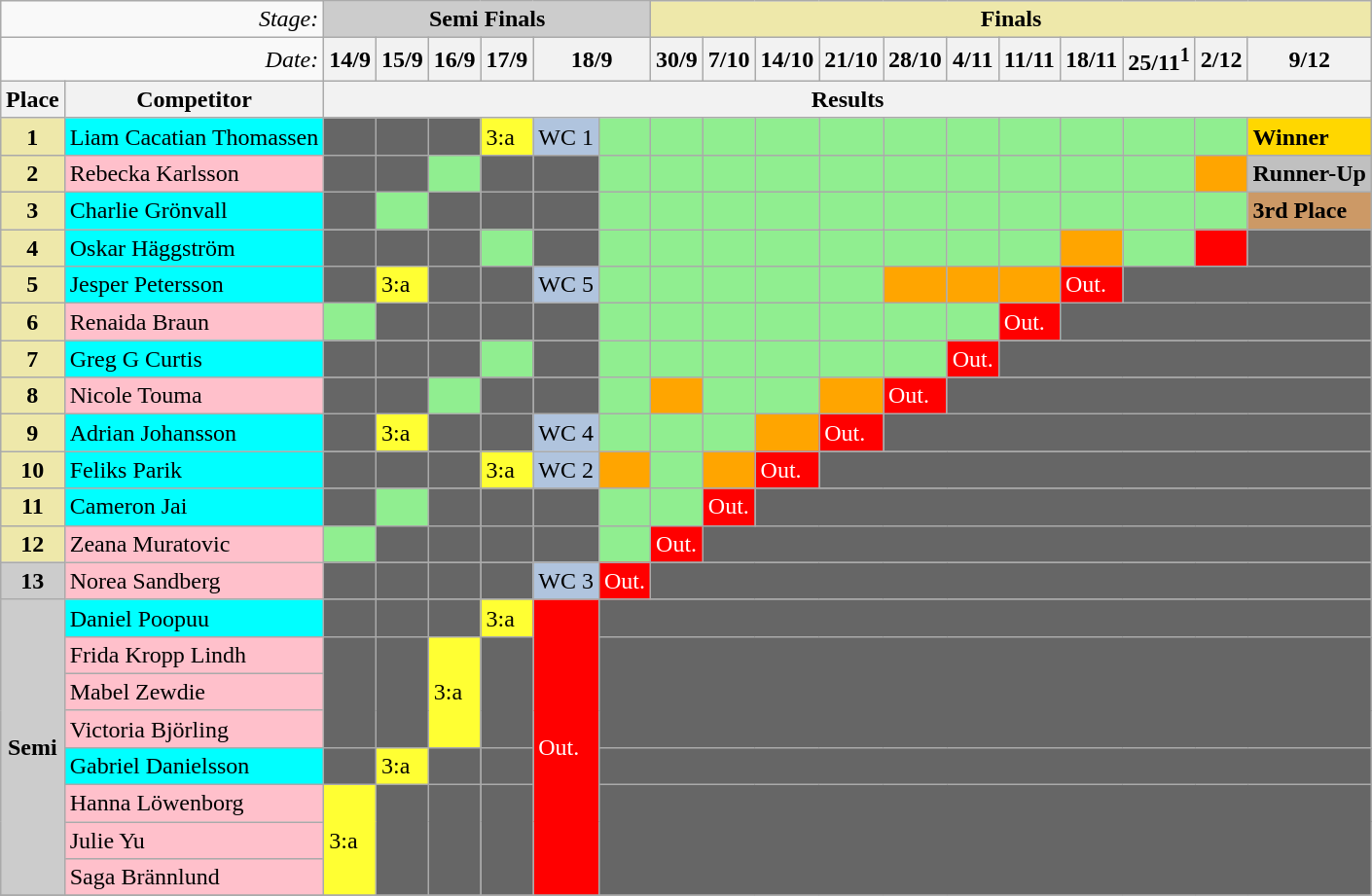<table class="wikitable" align="center" style="margin:1em auto;">
<tr>
<td colspan="2" align="right"><em>Stage:</em></td>
<td align="Center" bgcolor="#cccccc" colspan="6"><strong>Semi Finals</strong></td>
<td colspan="11" bgcolor="palegoldenrod" align="Center"><strong>Finals</strong></td>
</tr>
<tr>
<td colspan="2" align="right"><em>Date:</em></td>
<th>14/9</th>
<th>15/9</th>
<th>16/9</th>
<th>17/9</th>
<th colspan=2>18/9</th>
<th>30/9</th>
<th>7/10</th>
<th>14/10</th>
<th>21/10</th>
<th>28/10</th>
<th>4/11</th>
<th>11/11</th>
<th>18/11</th>
<th>25/11<sup>1</sup></th>
<th>2/12</th>
<th>9/12</th>
</tr>
<tr>
<th>Place</th>
<th>Competitor</th>
<th colspan="19" align="center">Results</th>
</tr>
<tr>
<td align="center" style="background:palegoldenrod;"><strong>1</strong></td>
<td style="background:cyan;">Liam Cacatian Thomassen</td>
<td bgcolor="#666666"></td>
<td bgcolor="#666666"></td>
<td bgcolor="#666666"></td>
<td bgcolor="#ffff33">3:a</td>
<td style="background:lightsteelblue;">WC 1</td>
<td style="background:lightgreen;"></td>
<td style="background:lightgreen;"></td>
<td style="background:lightgreen;"></td>
<td style="background:lightgreen;"></td>
<td style="background:lightgreen;"></td>
<td style="background:Lightgreen;"></td>
<td style="background:lightgreen;"></td>
<td style="background:lightgreen;"></td>
<td style="background:lightgreen;"></td>
<td style="background:lightgreen;"></td>
<td style="background:lightgreen;"></td>
<td style="background:Gold;"><strong>Winner</strong></td>
</tr>
<tr>
<td align="center" style="background:palegoldenrod;"><strong>2</strong></td>
<td style="background:pink;">Rebecka Karlsson</td>
<td bgcolor="#666666"></td>
<td bgcolor="#666666"></td>
<td style="background:lightgreen;"></td>
<td bgcolor="#666666"></td>
<td bgcolor="#666666"></td>
<td style="background:lightgreen;"></td>
<td style="background:lightgreen;"></td>
<td style="background:lightgreen;"></td>
<td style="background:lightgreen;"></td>
<td style="background:lightgreen;"></td>
<td style="background:lightgreen;"></td>
<td style="background:lightgreen;"></td>
<td style="background:lightgreen;"></td>
<td style="background:lightgreen;"></td>
<td style="background:lightgreen;"></td>
<td style="background:orange;"></td>
<td style="background:silver;"><strong>Runner-Up</strong></td>
</tr>
<tr>
<td align="center" style="background:palegoldenrod;"><strong>3</strong></td>
<td style="background:cyan;">Charlie Grönvall</td>
<td bgcolor="#666666"></td>
<td style="background:lightgreen;"></td>
<td bgcolor="#666666"></td>
<td bgcolor="#666666"></td>
<td bgcolor="#666666"></td>
<td style="background:lightgreen;"></td>
<td style="background:lightgreen;"></td>
<td style="background:lightgreen;"></td>
<td style="background:lightgreen;"></td>
<td style="background:lightgreen;"></td>
<td style="background:lightgreen;"></td>
<td style="background:lightgreen;"></td>
<td style="background:lightgreen;"></td>
<td style="background:lightgreen;"></td>
<td style="background:lightgreen;"></td>
<td style="background:lightgreen;"></td>
<td style="background:#cc9966;"><strong>3rd Place</strong></td>
</tr>
<tr>
<td align="center" style="background:palegoldenrod;"><strong>4</strong></td>
<td style="background:cyan;">Oskar Häggström</td>
<td bgcolor="#666666"></td>
<td bgcolor="#666666"></td>
<td bgcolor="#666666"></td>
<td style="background:lightgreen;"></td>
<td bgcolor="#666666"></td>
<td style="background:lightgreen;"></td>
<td style="background:lightgreen;"></td>
<td style="background:lightgreen;"></td>
<td style="background:lightgreen;"></td>
<td style="background:lightgreen;"></td>
<td style="background:lightgreen;"></td>
<td style="background:lightgreen;"></td>
<td style="background:lightgreen;"></td>
<td style="background:orange;"></td>
<td style="background:lightgreen;"></td>
<td style="background:red;"></td>
<td bgcolor="#666666" colspan="4"></td>
</tr>
<tr>
<td align="center" style="background:palegoldenrod;"><strong>5</strong></td>
<td style="background:cyan;">Jesper Petersson</td>
<td bgcolor="#666666"></td>
<td bgcolor="#ffff33">3:a</td>
<td bgcolor="#666666"></td>
<td bgcolor="#666666"></td>
<td style="background:lightsteelblue;">WC 5</td>
<td style="background:lightgreen;"></td>
<td style="background:lightgreen;"></td>
<td style="background:lightgreen;"></td>
<td style="background:lightgreen;"></td>
<td style="background:lightgreen;"></td>
<td style="background:Orange;"></td>
<td style="background:orange;"></td>
<td style="background:orange;"></td>
<td style="background:red; color:white;">Out.</td>
<td bgcolor="#666666" colspan="5"></td>
</tr>
<tr>
<td align="center" style="background:palegoldenrod;"><strong>6</strong></td>
<td style="background:pink;">Renaida Braun</td>
<td style="background:lightgreen;"></td>
<td bgcolor="#666666"></td>
<td bgcolor="#666666"></td>
<td bgcolor="#666666"></td>
<td bgcolor="#666666"></td>
<td style="background:lightgreen;"></td>
<td style="background:lightgreen;"></td>
<td style="background:lightgreen;"></td>
<td style="background:lightgreen;"></td>
<td style="background:lightgreen;"></td>
<td style="background:lightgreen;"></td>
<td style="background:lightgreen;"></td>
<td style="background:red; color:white;">Out.</td>
<td bgcolor="#666666" colspan="6"></td>
</tr>
<tr>
<td align="center" style="background:palegoldenrod;"><strong>7</strong></td>
<td style="background:cyan;">Greg G Curtis</td>
<td bgcolor="#666666"></td>
<td bgcolor="#666666"></td>
<td bgcolor="#666666"></td>
<td style="background:lightgreen;"></td>
<td bgcolor="#666666"></td>
<td style="background:lightgreen;"></td>
<td style="background:lightgreen;"></td>
<td style="background:lightgreen;"></td>
<td style="background:lightgreen;"></td>
<td style="background:lightgreen;"></td>
<td style="background:lightgreen;"></td>
<td style="background:red; color:white;">Out.</td>
<td bgcolor="#666666" colspan="7"></td>
</tr>
<tr>
<td align="center" style="background:palegoldenrod;"><strong>8</strong></td>
<td style="background:pink;">Nicole Touma</td>
<td bgcolor="#666666"></td>
<td bgcolor="#666666"></td>
<td style="background:lightgreen;"></td>
<td bgcolor="#666666"></td>
<td bgcolor="#666666"></td>
<td style="background:lightgreen;"></td>
<td style="background:orange;"></td>
<td style="background:lightgreen;"></td>
<td style="background:lightgreen;"></td>
<td style="background:orange;"></td>
<td style="background:red; color:white;">Out.</td>
<td bgcolor="#666666" colspan="8"></td>
</tr>
<tr>
<td align="center" style="background:palegoldenrod;"><strong>9</strong></td>
<td style="background:cyan;">Adrian Johansson</td>
<td bgcolor="#666666"></td>
<td bgcolor="#ffff33">3:a</td>
<td bgcolor="#666666"></td>
<td bgcolor="#666666"></td>
<td style="background:lightsteelblue;">WC 4</td>
<td style="background:lightgreen;"></td>
<td style="background:lightgreen;"></td>
<td style="background:lightgreen;"></td>
<td style="background:orange;"></td>
<td style="background:red; color:white;">Out.</td>
<td bgcolor="#666666" colspan="8"></td>
</tr>
<tr>
<td align="center" style="background:palegoldenrod;"><strong>10</strong></td>
<td style="background:cyan;">Feliks Parik</td>
<td bgcolor="#666666"></td>
<td bgcolor="#666666"></td>
<td bgcolor="#666666"></td>
<td bgcolor="#ffff33">3:a</td>
<td style="background:lightsteelblue;">WC 2</td>
<td style="background:orange;"></td>
<td style="background:lightgreen;"></td>
<td style="background:orange;"></td>
<td style="background:red; color:white;">Out.</td>
<td bgcolor="#666666" colspan="9"></td>
</tr>
<tr>
<td align="center" style="background:palegoldenrod;"><strong>11</strong></td>
<td style="background:cyan;">Cameron Jai</td>
<td bgcolor="#666666"></td>
<td style="background:lightgreen;"></td>
<td bgcolor="#666666"></td>
<td bgcolor="#666666"></td>
<td bgcolor="#666666"></td>
<td style="background:lightgreen;"></td>
<td style="background:lightgreen;"></td>
<td style="background:red; color:white;">Out.</td>
<td bgcolor="#666666" colspan="10"></td>
</tr>
<tr>
<td align="center" style="background:palegoldenrod;"><strong>12</strong></td>
<td style="background:pink;">Zeana Muratovic</td>
<td style="background:lightgreen;"></td>
<td bgcolor="#666666"></td>
<td bgcolor="#666666"></td>
<td bgcolor="#666666"></td>
<td bgcolor="#666666"></td>
<td style="background:lightgreen;"></td>
<td style="background:red; color:white;">Out.</td>
<td bgcolor="#666666" colspan="11"></td>
</tr>
<tr>
<td align="center" bgcolor="#cccccc"><strong>13</strong></td>
<td style="background:pink;">Norea Sandberg</td>
<td bgcolor="#666666"></td>
<td bgcolor="#666666"></td>
<td bgcolor="#666666"></td>
<td bgcolor="#666666"></td>
<td style="background:lightsteelblue;">WC 3</td>
<td style="background:red; color:white;">Out.</td>
<td bgcolor="#666666" colspan="12"></td>
</tr>
<tr>
<td align="center" bgcolor="#cccccc" rowspan="8"><strong>Semi</strong></td>
<td bgcolor="cyan">Daniel Poopuu</td>
<td bgcolor="#666666"></td>
<td bgcolor="#666666"></td>
<td bgcolor="#666666"></td>
<td bgcolor="#ffff33">3:a</td>
<td style="background:red; color:white;" rowspan=8>Out.</td>
<td bgcolor="#666666" colspan="12"></td>
</tr>
<tr>
<td bgcolor="pink">Frida Kropp Lindh</td>
<td bgcolor="#666666" rowspan="3"></td>
<td bgcolor="#666666" rowspan="3"></td>
<td bgcolor="#ffff33" rowspan="3">3:a</td>
<td bgcolor="#666666" rowspan="3"></td>
<td bgcolor="#666666" rowspan="3" colspan="12"></td>
</tr>
<tr>
<td bgcolor="pink">Mabel Zewdie</td>
</tr>
<tr>
<td bgcolor="pink">Victoria Björling</td>
</tr>
<tr>
<td bgcolor="cyan">Gabriel Danielsson</td>
<td bgcolor="#666666"></td>
<td bgcolor="#ffff33">3:a</td>
<td bgcolor="#666666"></td>
<td bgcolor="#666666"></td>
<td bgcolor="#666666" colspan="12"></td>
</tr>
<tr>
<td bgcolor="pink">Hanna Löwenborg</td>
<td bgcolor="#ffff33" rowspan="3">3:a</td>
<td bgcolor="#666666" rowspan="3"></td>
<td bgcolor="#666666" rowspan="3"></td>
<td bgcolor="#666666" rowspan="3"></td>
<td bgcolor="#666666" rowspan="3" colspan="12"></td>
</tr>
<tr>
<td bgcolor="pink">Julie Yu</td>
</tr>
<tr>
<td bgcolor="pink">Saga Brännlund</td>
</tr>
<tr>
</tr>
</table>
